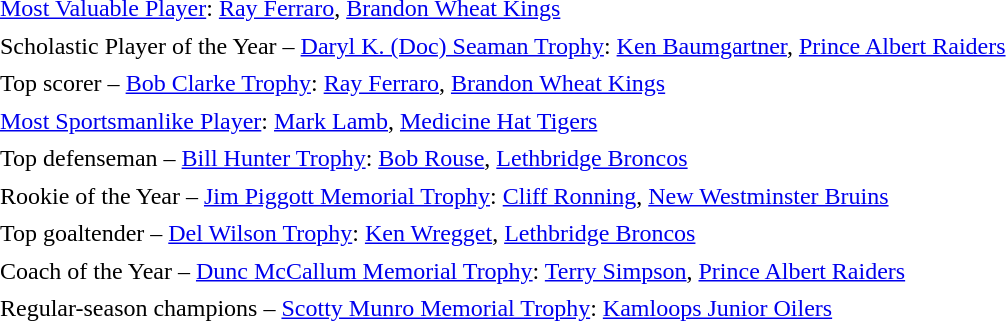<table cellpadding="3" cellspacing="1">
<tr>
<td><a href='#'>Most Valuable Player</a>: <a href='#'>Ray Ferraro</a>, <a href='#'>Brandon Wheat Kings</a></td>
</tr>
<tr>
<td>Scholastic Player of the Year – <a href='#'>Daryl K. (Doc) Seaman Trophy</a>: <a href='#'>Ken Baumgartner</a>, <a href='#'>Prince Albert Raiders</a></td>
</tr>
<tr>
<td>Top scorer – <a href='#'>Bob Clarke Trophy</a>: <a href='#'>Ray Ferraro</a>, <a href='#'>Brandon Wheat Kings</a></td>
</tr>
<tr>
<td><a href='#'>Most Sportsmanlike Player</a>: <a href='#'>Mark Lamb</a>, <a href='#'>Medicine Hat Tigers</a></td>
</tr>
<tr>
<td>Top defenseman – <a href='#'>Bill Hunter Trophy</a>: <a href='#'>Bob Rouse</a>, <a href='#'>Lethbridge Broncos</a></td>
</tr>
<tr>
<td>Rookie of the Year – <a href='#'>Jim Piggott Memorial Trophy</a>: <a href='#'>Cliff Ronning</a>, <a href='#'>New Westminster Bruins</a></td>
</tr>
<tr>
<td>Top goaltender – <a href='#'>Del Wilson Trophy</a>: <a href='#'>Ken Wregget</a>, <a href='#'>Lethbridge Broncos</a></td>
</tr>
<tr>
<td>Coach of the Year – <a href='#'>Dunc McCallum Memorial Trophy</a>: <a href='#'>Terry Simpson</a>, <a href='#'>Prince Albert Raiders</a></td>
</tr>
<tr>
<td>Regular-season champions – <a href='#'>Scotty Munro Memorial Trophy</a>: <a href='#'>Kamloops Junior Oilers</a></td>
</tr>
</table>
